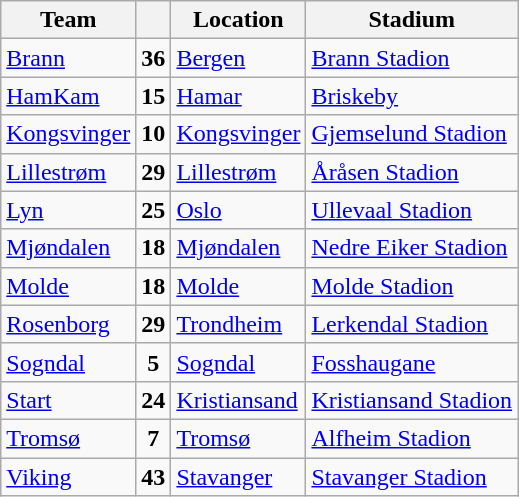<table class="wikitable sortable" border="1">
<tr>
<th>Team</th>
<th></th>
<th>Location</th>
<th>Stadium</th>
</tr>
<tr>
<td><a href='#'>Brann</a></td>
<td align="center"><strong>36</strong></td>
<td><a href='#'>Bergen</a></td>
<td><a href='#'>Brann Stadion</a></td>
</tr>
<tr>
<td><a href='#'>HamKam</a></td>
<td align="center"><strong>15</strong></td>
<td><a href='#'>Hamar</a></td>
<td><a href='#'>Briskeby</a></td>
</tr>
<tr>
<td><a href='#'>Kongsvinger</a></td>
<td align="center"><strong>10</strong></td>
<td><a href='#'>Kongsvinger</a></td>
<td><a href='#'>Gjemselund Stadion</a></td>
</tr>
<tr>
<td><a href='#'>Lillestrøm</a></td>
<td align="center"><strong>29</strong></td>
<td><a href='#'>Lillestrøm</a></td>
<td><a href='#'>Åråsen Stadion</a></td>
</tr>
<tr>
<td><a href='#'>Lyn</a></td>
<td align="center"><strong>25</strong></td>
<td><a href='#'>Oslo</a></td>
<td><a href='#'>Ullevaal Stadion</a></td>
</tr>
<tr>
<td><a href='#'>Mjøndalen</a></td>
<td align="center"><strong>18</strong></td>
<td><a href='#'>Mjøndalen</a></td>
<td><a href='#'>Nedre Eiker Stadion</a></td>
</tr>
<tr>
<td><a href='#'>Molde</a></td>
<td align="center"><strong>18</strong></td>
<td><a href='#'>Molde</a></td>
<td><a href='#'>Molde Stadion</a></td>
</tr>
<tr>
<td><a href='#'>Rosenborg</a></td>
<td align="center"><strong>29</strong></td>
<td><a href='#'>Trondheim</a></td>
<td><a href='#'>Lerkendal Stadion</a></td>
</tr>
<tr>
<td><a href='#'>Sogndal</a></td>
<td align="center"><strong>5</strong></td>
<td><a href='#'>Sogndal</a></td>
<td><a href='#'>Fosshaugane</a></td>
</tr>
<tr>
<td><a href='#'>Start</a></td>
<td align="center"><strong>24</strong></td>
<td><a href='#'>Kristiansand</a></td>
<td><a href='#'>Kristiansand Stadion</a></td>
</tr>
<tr>
<td><a href='#'>Tromsø</a></td>
<td align="center"><strong>7</strong></td>
<td><a href='#'>Tromsø</a></td>
<td><a href='#'>Alfheim Stadion</a></td>
</tr>
<tr>
<td><a href='#'>Viking</a></td>
<td align="center"><strong>43</strong></td>
<td><a href='#'>Stavanger</a></td>
<td><a href='#'>Stavanger Stadion</a></td>
</tr>
</table>
